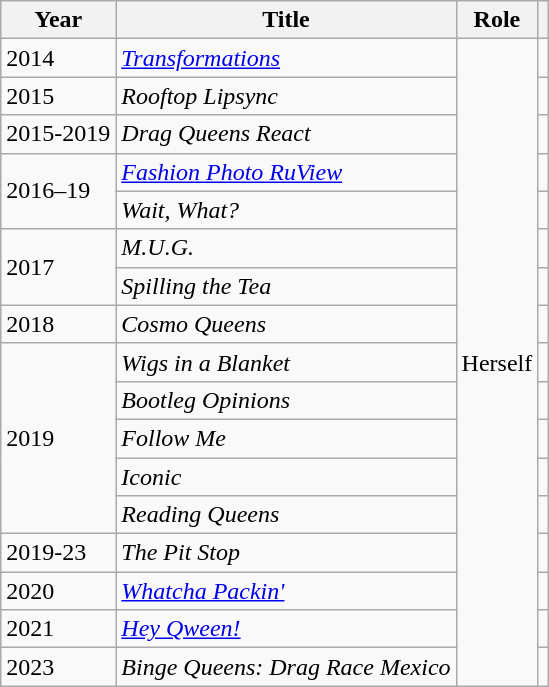<table class="wikitable">
<tr>
<th>Year</th>
<th>Title</th>
<th>Role</th>
<th style="text-align: center;" class="unsortable"></th>
</tr>
<tr>
<td>2014</td>
<td><em><a href='#'>Transformations</a></em></td>
<td rowspan="17">Herself</td>
<td style="text-align: center;"></td>
</tr>
<tr>
<td>2015</td>
<td><em>Rooftop Lipsync</em></td>
<td style="text-align: center;"></td>
</tr>
<tr>
<td>2015-2019</td>
<td><em>Drag Queens React</em></td>
<td style="text-align: center;"></td>
</tr>
<tr>
<td rowspan="2">2016–19</td>
<td><em><a href='#'>Fashion Photo RuView</a></em></td>
<td></td>
</tr>
<tr>
<td><em>Wait, What?</em></td>
<td></td>
</tr>
<tr>
<td rowspan="2">2017</td>
<td><em>M.U.G.</em></td>
<td style="text-align: center;"></td>
</tr>
<tr>
<td><em>Spilling the Tea</em></td>
<td style="text-align: center;"></td>
</tr>
<tr>
<td>2018</td>
<td><em>Cosmo Queens</em></td>
<td style="text-align: center;"></td>
</tr>
<tr>
<td rowspan="5">2019</td>
<td><em>Wigs in a Blanket</em></td>
<td style="text-align: center;"></td>
</tr>
<tr>
<td><em>Bootleg Opinions</em></td>
<td style="text-align: center;"></td>
</tr>
<tr>
<td><em>Follow Me</em></td>
<td style="text-align: center;"></td>
</tr>
<tr>
<td><em>Iconic</em></td>
<td style="text-align: center;"></td>
</tr>
<tr>
<td><em>Reading Queens</em></td>
<td style="text-align: center;"></td>
</tr>
<tr>
<td>2019-23</td>
<td><em>The Pit Stop</em></td>
<td></td>
</tr>
<tr>
<td>2020</td>
<td><em><a href='#'>Whatcha Packin'</a></em></td>
<td style="text-align: center;"></td>
</tr>
<tr>
<td>2021</td>
<td><em><a href='#'>Hey Qween!</a></em></td>
<td style="text-align: center;"></td>
</tr>
<tr>
<td>2023</td>
<td><em>Binge Queens: Drag Race Mexico</em></td>
<td></td>
</tr>
</table>
